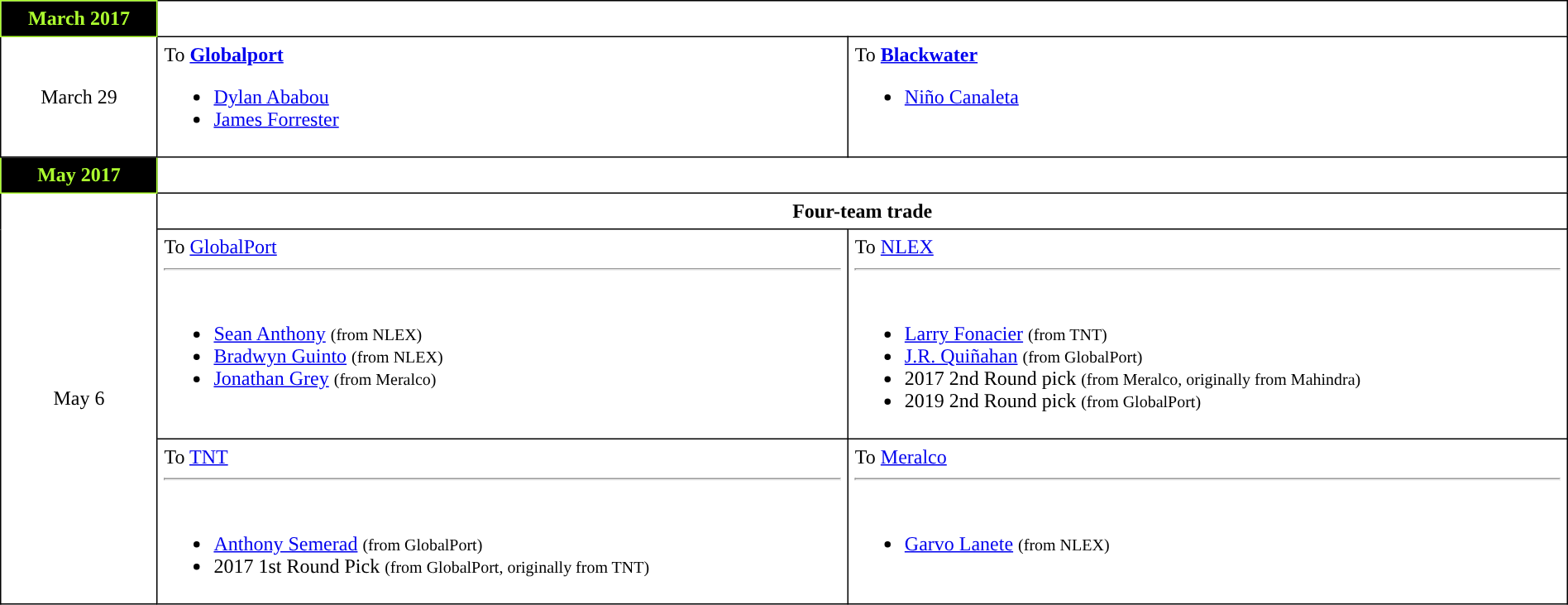<table border="1" style="border-collapse:collapse; text-align:center; width:100%;"  cellpadding="5">
<tr style="background:#eee;">
<th style="background:#000000; color:#ADFF2F; ">March 2017</th>
</tr>
<tr>
<td style="width:10%">March 29</td>
<td align=left valign=top>To <strong><a href='#'>Globalport</a></strong><br><ul><li><a href='#'>Dylan Ababou</a></li><li><a href='#'>James Forrester</a></li></ul></td>
<td align=left valign=top>To <strong><a href='#'>Blackwater</a></strong><br><ul><li><a href='#'>Niño Canaleta</a></li></ul></td>
</tr>
<tr>
<th style="background:#000000; color:#ADFF2F; ">May 2017</th>
</tr>
<tr>
<td rowspan=3>May 6</td>
<td colspan=2><strong>Four-team trade</strong></td>
</tr>
<tr>
<td align=left valign=top>To <a href='#'>GlobalPort</a><hr><br><ul><li><a href='#'>Sean Anthony</a> <small>(from NLEX)</small></li><li><a href='#'>Bradwyn Guinto</a> <small>(from NLEX)</small></li><li><a href='#'>Jonathan Grey</a> <small>(from Meralco)</small></li></ul></td>
<td align=left valign=top>To <a href='#'>NLEX</a><hr><br><ul><li><a href='#'>Larry Fonacier</a> <small>(from TNT)</small></li><li><a href='#'>J.R. Quiñahan</a> <small>(from GlobalPort)</small></li><li>2017 2nd Round pick <small>(from Meralco, originally from Mahindra)</small></li><li>2019 2nd Round pick <small>(from GlobalPort)</small></li></ul></td>
</tr>
<tr>
<td align=left valign=top>To <a href='#'>TNT</a><hr><br><ul><li><a href='#'>Anthony Semerad</a> <small>(from GlobalPort)</small></li><li>2017 1st Round Pick <small>(from GlobalPort, originally from TNT)</small></li></ul></td>
<td align=left valign=top>To <a href='#'>Meralco</a><hr><br><ul><li><a href='#'>Garvo Lanete</a> <small>(from NLEX)</small></li></ul></td>
</tr>
</table>
